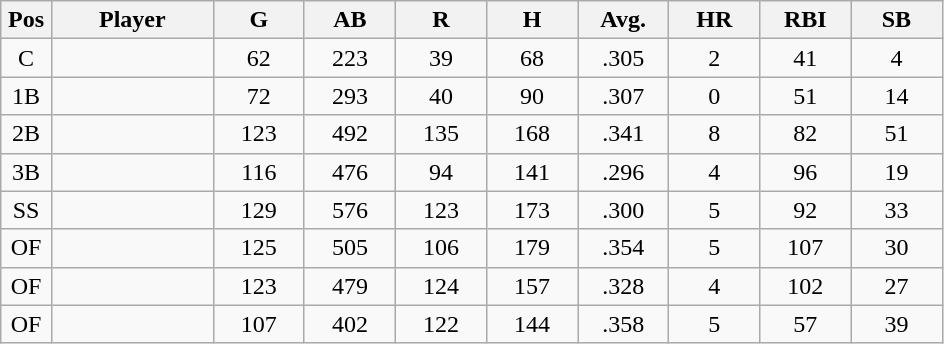<table class="wikitable sortable">
<tr>
<th bgcolor="#DDDDFF" width="5%">Pos</th>
<th bgcolor="#DDDDFF" width="16%">Player</th>
<th bgcolor="#DDDDFF" width="9%">G</th>
<th bgcolor="#DDDDFF" width="9%">AB</th>
<th bgcolor="#DDDDFF" width="9%">R</th>
<th bgcolor="#DDDDFF" width="9%">H</th>
<th bgcolor="#DDDDFF" width="9%">Avg.</th>
<th bgcolor="#DDDDFF" width="9%">HR</th>
<th bgcolor="#DDDDFF" width="9%">RBI</th>
<th bgcolor="#DDDDFF" width="9%">SB</th>
</tr>
<tr align="center">
<td>C</td>
<td></td>
<td>62</td>
<td>223</td>
<td>39</td>
<td>68</td>
<td>.305</td>
<td>2</td>
<td>41</td>
<td>4</td>
</tr>
<tr align="center">
<td>1B</td>
<td></td>
<td>72</td>
<td>293</td>
<td>40</td>
<td>90</td>
<td>.307</td>
<td>0</td>
<td>51</td>
<td>14</td>
</tr>
<tr align="center">
<td>2B</td>
<td></td>
<td>123</td>
<td>492</td>
<td>135</td>
<td>168</td>
<td>.341</td>
<td>8</td>
<td>82</td>
<td>51</td>
</tr>
<tr align="center">
<td>3B</td>
<td></td>
<td>116</td>
<td>476</td>
<td>94</td>
<td>141</td>
<td>.296</td>
<td>4</td>
<td>96</td>
<td>19</td>
</tr>
<tr align="center">
<td>SS</td>
<td></td>
<td>129</td>
<td>576</td>
<td>123</td>
<td>173</td>
<td>.300</td>
<td>5</td>
<td>92</td>
<td>33</td>
</tr>
<tr align="center">
<td>OF</td>
<td></td>
<td>125</td>
<td>505</td>
<td>106</td>
<td>179</td>
<td>.354</td>
<td>5</td>
<td>107</td>
<td>30</td>
</tr>
<tr align="center">
<td>OF</td>
<td></td>
<td>123</td>
<td>479</td>
<td>124</td>
<td>157</td>
<td>.328</td>
<td>4</td>
<td>102</td>
<td>27</td>
</tr>
<tr align="center">
<td>OF</td>
<td></td>
<td>107</td>
<td>402</td>
<td>122</td>
<td>144</td>
<td>.358</td>
<td>5</td>
<td>57</td>
<td>39</td>
</tr>
</table>
